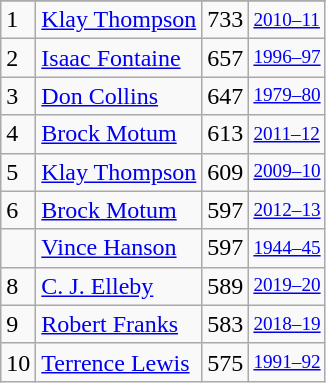<table class="wikitable">
<tr>
</tr>
<tr>
<td>1</td>
<td><a href='#'>Klay Thompson</a></td>
<td>733</td>
<td style="font-size:80%;"><a href='#'>2010–11</a></td>
</tr>
<tr>
<td>2</td>
<td><a href='#'>Isaac Fontaine</a></td>
<td>657</td>
<td style="font-size:80%;"><a href='#'>1996–97</a></td>
</tr>
<tr>
<td>3</td>
<td><a href='#'>Don Collins</a></td>
<td>647</td>
<td style="font-size:80%;"><a href='#'>1979–80</a></td>
</tr>
<tr>
<td>4</td>
<td><a href='#'>Brock Motum</a></td>
<td>613</td>
<td style="font-size:80%;"><a href='#'>2011–12</a></td>
</tr>
<tr>
<td>5</td>
<td><a href='#'>Klay Thompson</a></td>
<td>609</td>
<td style="font-size:80%;"><a href='#'>2009–10</a></td>
</tr>
<tr>
<td>6</td>
<td><a href='#'>Brock Motum</a></td>
<td>597</td>
<td style="font-size:80%;"><a href='#'>2012–13</a></td>
</tr>
<tr>
<td></td>
<td><a href='#'>Vince Hanson</a></td>
<td>597</td>
<td style="font-size:80%;"><a href='#'>1944–45</a></td>
</tr>
<tr>
<td>8</td>
<td><a href='#'>C. J. Elleby</a></td>
<td>589</td>
<td style="font-size:80%;"><a href='#'>2019–20</a></td>
</tr>
<tr>
<td>9</td>
<td><a href='#'>Robert Franks</a></td>
<td>583</td>
<td style="font-size:80%;"><a href='#'>2018–19</a></td>
</tr>
<tr>
<td>10</td>
<td><a href='#'>Terrence Lewis</a></td>
<td>575</td>
<td style="font-size:80%;"><a href='#'>1991–92</a></td>
</tr>
</table>
